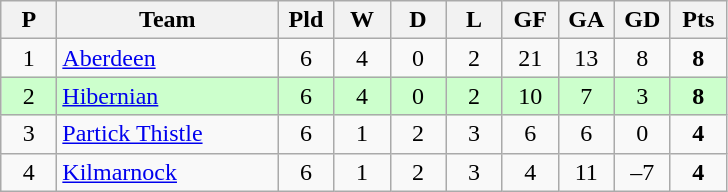<table class="wikitable" style="text-align: center;">
<tr>
<th width=30>P</th>
<th width=140>Team</th>
<th width=30>Pld</th>
<th width=30>W</th>
<th width=30>D</th>
<th width=30>L</th>
<th width=30>GF</th>
<th width=30>GA</th>
<th width=30>GD</th>
<th width=30>Pts</th>
</tr>
<tr>
<td>1</td>
<td align=left><a href='#'>Aberdeen</a></td>
<td>6</td>
<td>4</td>
<td>0</td>
<td>2</td>
<td>21</td>
<td>13</td>
<td>8</td>
<td><strong>8</strong></td>
</tr>
<tr style="background:#ccffcc;">
<td>2</td>
<td align=left><a href='#'>Hibernian</a></td>
<td>6</td>
<td>4</td>
<td>0</td>
<td>2</td>
<td>10</td>
<td>7</td>
<td>3</td>
<td><strong>8</strong></td>
</tr>
<tr>
<td>3</td>
<td align=left><a href='#'>Partick Thistle</a></td>
<td>6</td>
<td>1</td>
<td>2</td>
<td>3</td>
<td>6</td>
<td>6</td>
<td>0</td>
<td><strong>4</strong></td>
</tr>
<tr>
<td>4</td>
<td align=left><a href='#'>Kilmarnock</a></td>
<td>6</td>
<td>1</td>
<td>2</td>
<td>3</td>
<td>4</td>
<td>11</td>
<td>–7</td>
<td><strong>4</strong></td>
</tr>
</table>
